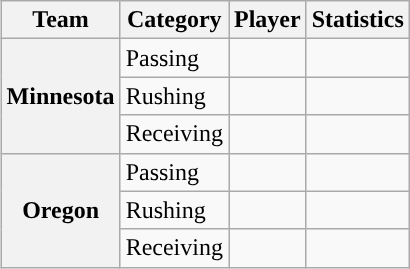<table class="wikitable" style="float:right">
<tr>
<th>Team</th>
<th>Category</th>
<th>Player</th>
<th>Statistics</th>
</tr>
<tr>
<th rowspan=3>Minnesota</th>
<td>Passing</td>
<td></td>
<td></td>
</tr>
<tr>
<td>Rushing</td>
<td></td>
<td></td>
</tr>
<tr>
<td>Receiving</td>
<td></td>
<td></td>
</tr>
<tr>
<th rowspan=3>Oregon</th>
<td>Passing</td>
<td></td>
<td></td>
</tr>
<tr>
<td>Rushing</td>
<td></td>
<td></td>
</tr>
<tr>
<td>Receiving</td>
<td></td>
<td></td>
</tr>
</table>
